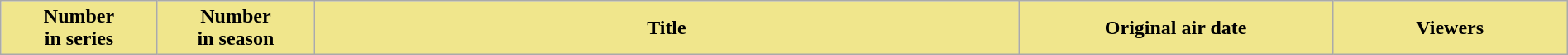<table class="wikitable plainrowheaders" style="width:100%; margin:auto;">
<tr>
<th scope="col" style="background-color: #F0E68C; width:10%; color: #fffff;">Number<br>in series</th>
<th scope="col" style="background-color: #F0E68C; width:10%; color: #fffff;">Number<br>in season</th>
<th scope="col" style="background-color: #F0E68C; color: #fffff;">Title</th>
<th scope="col" style="background-color: #F0E68C; width:20%; color: #fffff;">Original air date</th>
<th scope="col" style="background-color: #F0E68C; width:15%; color: #fffff;">Viewers<br>








</th>
</tr>
</table>
